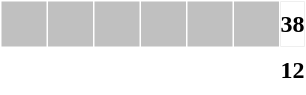<table border="0" cellpadding="0" cellspacing="1" style="text-align:center; background-color: white; color: black;">
<tr style="height:30px; background-color: silver;">
<td style="width:30px;"></td>
<td style="width:30px;"> </td>
<td style="width:30px;"> </td>
<td style="width:30px;"></td>
<td style="width:30px;"></td>
<td style="width:30px;"> </td>
<td style="background-color: white; color: black;"><strong>38</strong></td>
</tr>
<tr style="height:30px; background-color:white; color: black;">
<td style="width:30px;"> </td>
<td style="width:30px;"> </td>
<td style="width:30px;"></td>
<td style="width:30px;"></td>
<td style="width:30px;"> </td>
<td style="width:30px;"> </td>
<td><strong>12</strong></td>
</tr>
</table>
